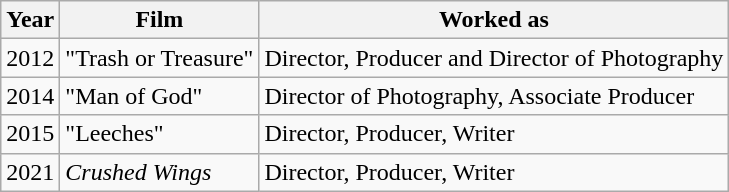<table class="wikitable">
<tr>
<th>Year</th>
<th>Film</th>
<th>Worked as</th>
</tr>
<tr>
<td>2012</td>
<td>"Trash or Treasure"</td>
<td>Director, Producer and Director of Photography</td>
</tr>
<tr>
<td>2014</td>
<td>"Man of God"</td>
<td>Director of Photography, Associate Producer</td>
</tr>
<tr>
<td>2015</td>
<td>"Leeches"</td>
<td>Director, Producer, Writer</td>
</tr>
<tr>
<td>2021</td>
<td><em>Crushed Wings</em></td>
<td>Director, Producer, Writer</td>
</tr>
</table>
